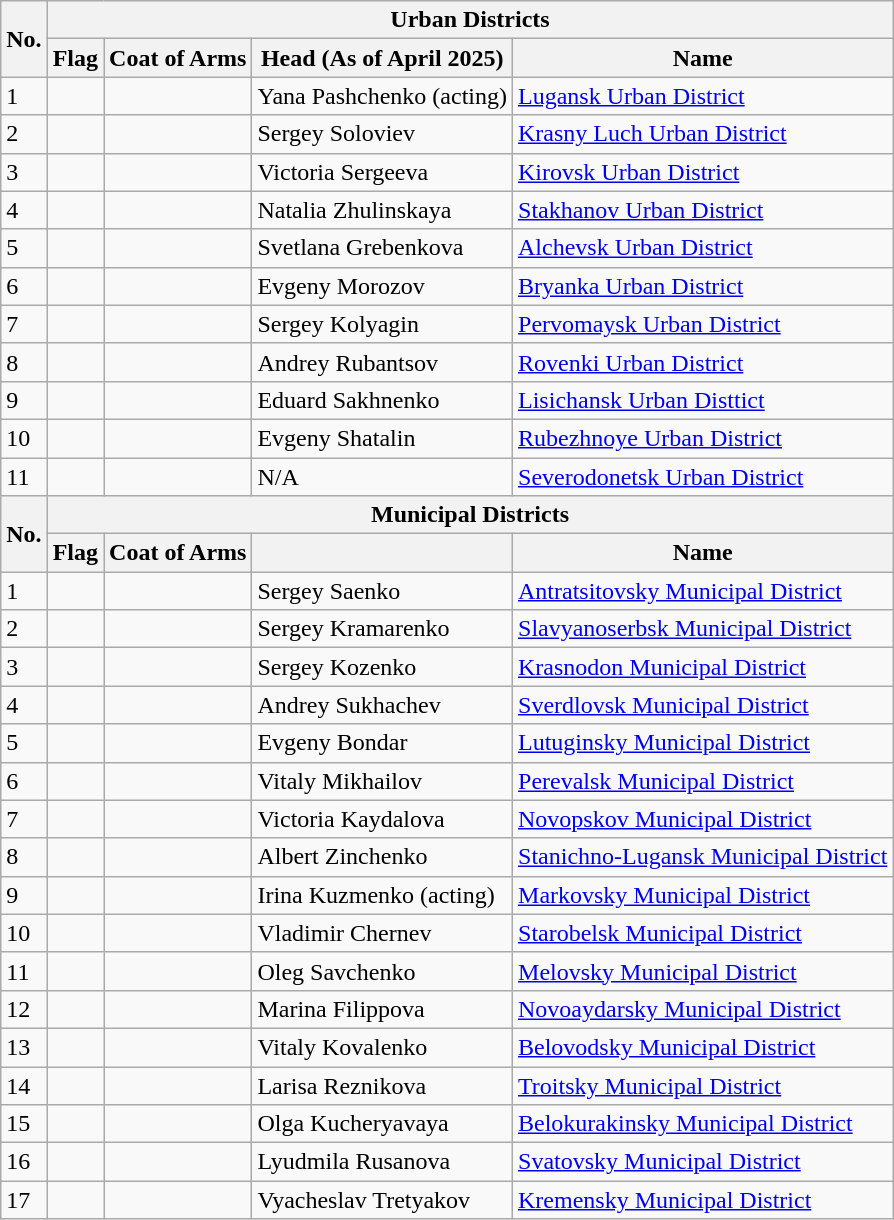<table class="wikitable mw-collapsible mw-collapsed">
<tr>
<th rowspan="2">No.</th>
<th colspan="4">Urban Districts</th>
</tr>
<tr>
<th>Flag</th>
<th>Coat of Arms</th>
<th>Head (As of April 2025)</th>
<th>Name</th>
</tr>
<tr>
<td>1</td>
<td></td>
<td></td>
<td>Yana Pashchenko (acting)</td>
<td><a href='#'>Lugansk Urban District</a></td>
</tr>
<tr>
<td>2</td>
<td></td>
<td></td>
<td>Sergey Soloviev</td>
<td><a href='#'>Krasny Luch Urban District</a></td>
</tr>
<tr>
<td>3</td>
<td></td>
<td></td>
<td>Victoria Sergeeva</td>
<td><a href='#'>Kirovsk Urban District</a></td>
</tr>
<tr>
<td>4</td>
<td></td>
<td></td>
<td>Natalia Zhulinskaya</td>
<td><a href='#'>Stakhanov Urban District</a></td>
</tr>
<tr>
<td>5</td>
<td></td>
<td></td>
<td>Svetlana Grebenkova</td>
<td><a href='#'>Alchevsk Urban District</a></td>
</tr>
<tr>
<td>6</td>
<td></td>
<td></td>
<td>Evgeny Morozov</td>
<td><a href='#'>Bryanka Urban District</a></td>
</tr>
<tr>
<td>7</td>
<td></td>
<td></td>
<td>Sergey Kolyagin</td>
<td><a href='#'>Pervomaysk Urban District</a></td>
</tr>
<tr>
<td>8</td>
<td></td>
<td></td>
<td>Andrey Rubantsov</td>
<td><a href='#'>Rovenki Urban District</a></td>
</tr>
<tr>
<td>9</td>
<td></td>
<td></td>
<td>Eduard Sakhnenko</td>
<td><a href='#'>Lisichansk Urban Disttict</a></td>
</tr>
<tr>
<td>10</td>
<td></td>
<td></td>
<td>Evgeny Shatalin</td>
<td><a href='#'>Rubezhnoye Urban District</a></td>
</tr>
<tr>
<td>11</td>
<td></td>
<td></td>
<td>N/A</td>
<td><a href='#'>Severodonetsk Urban District</a></td>
</tr>
<tr>
<th rowspan="2">No.</th>
<th colspan="4">Municipal Districts</th>
</tr>
<tr>
<th>Flag</th>
<th>Coat of Arms</th>
<th></th>
<th>Name</th>
</tr>
<tr>
<td>1</td>
<td></td>
<td></td>
<td>Sergey Saenko</td>
<td><a href='#'>Antratsitovsky Municipal District</a></td>
</tr>
<tr>
<td>2</td>
<td></td>
<td></td>
<td>Sergey Kramarenko</td>
<td><a href='#'>Slavyanoserbsk Municipal District</a></td>
</tr>
<tr>
<td>3</td>
<td></td>
<td></td>
<td>Sergey Kozenko</td>
<td><a href='#'>Krasnodon Municipal District</a></td>
</tr>
<tr>
<td>4</td>
<td></td>
<td></td>
<td>Andrey Sukhachev</td>
<td><a href='#'>Sverdlovsk Municipal District</a></td>
</tr>
<tr>
<td>5</td>
<td></td>
<td></td>
<td>Evgeny Bondar</td>
<td><a href='#'>Lutuginsky Municipal District</a></td>
</tr>
<tr>
<td>6</td>
<td></td>
<td></td>
<td>Vitaly Mikhailov</td>
<td><a href='#'>Perevalsk Municipal District</a></td>
</tr>
<tr>
<td>7</td>
<td></td>
<td></td>
<td>Victoria Kaydalova</td>
<td><a href='#'>Novopskov Municipal District</a></td>
</tr>
<tr>
<td>8</td>
<td></td>
<td></td>
<td>Albert Zinchenko</td>
<td><a href='#'>Stanichno-Lugansk Municipal District</a></td>
</tr>
<tr>
<td>9</td>
<td></td>
<td></td>
<td>Irina Kuzmenko (acting)</td>
<td><a href='#'>Markovsky Municipal District</a></td>
</tr>
<tr>
<td>10</td>
<td></td>
<td></td>
<td>Vladimir Chernev</td>
<td><a href='#'>Starobelsk Municipal District</a></td>
</tr>
<tr>
<td>11</td>
<td></td>
<td></td>
<td>Oleg Savchenko</td>
<td><a href='#'>Melovsky Municipal District</a></td>
</tr>
<tr>
<td>12</td>
<td></td>
<td></td>
<td>Marina Filippova</td>
<td><a href='#'>Novoaydarsky Municipal District</a></td>
</tr>
<tr>
<td>13</td>
<td></td>
<td></td>
<td>Vitaly Kovalenko</td>
<td><a href='#'>Belovodsky Municipal District</a></td>
</tr>
<tr>
<td>14</td>
<td></td>
<td></td>
<td>Larisa Reznikova</td>
<td><a href='#'>Troitsky Municipal District</a></td>
</tr>
<tr>
<td>15</td>
<td></td>
<td></td>
<td>Olga Kucheryavaya</td>
<td><a href='#'>Belokurakinsky Municipal District</a></td>
</tr>
<tr>
<td>16</td>
<td></td>
<td></td>
<td>Lyudmila Rusanova</td>
<td><a href='#'>Svatovsky Municipal District</a></td>
</tr>
<tr>
<td>17</td>
<td></td>
<td></td>
<td>Vyacheslav Tretyakov</td>
<td><a href='#'>Kremensky Municipal District</a></td>
</tr>
</table>
